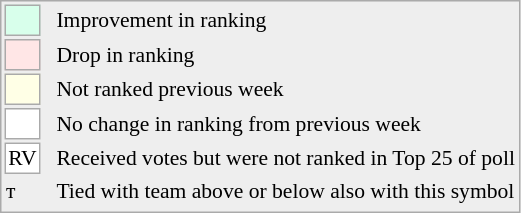<table style="font-size:90%; border:1px solid #aaa; white-space:nowrap; background:#eee;">
<tr>
<td style="background:#d8ffeb; width:20px; border:1px solid #aaa;"> </td>
<td rowspan=6> </td>
<td>Improvement in ranking</td>
</tr>
<tr>
<td style="background:#ffe6e6; width:20px; border:1px solid #aaa;"> </td>
<td>Drop in ranking</td>
</tr>
<tr>
<td style="background:#ffffe6; width:20px; border:1px solid #aaa;"> </td>
<td>Not ranked previous week</td>
</tr>
<tr>
<td style="background:#fff; width:20px; border:1px solid #aaa;"> </td>
<td>No change in ranking from previous week</td>
</tr>
<tr>
<td style="text-align:center; width:20px; border:1px solid #aaa; background:white;">RV</td>
<td>Received votes but were not ranked in Top 25 of poll</td>
</tr>
<tr>
<td>т</td>
<td>Tied with team above or below also with this symbol</td>
</tr>
<tr>
</tr>
</table>
